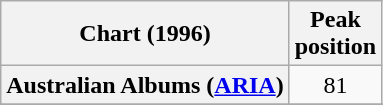<table class="wikitable sortable plainrowheaders" style="text-align:center">
<tr>
<th scope="col">Chart (1996)</th>
<th scope="col">Peak<br>position</th>
</tr>
<tr>
<th scope="row">Australian Albums (<a href='#'>ARIA</a>)</th>
<td>81</td>
</tr>
<tr>
</tr>
<tr>
</tr>
</table>
